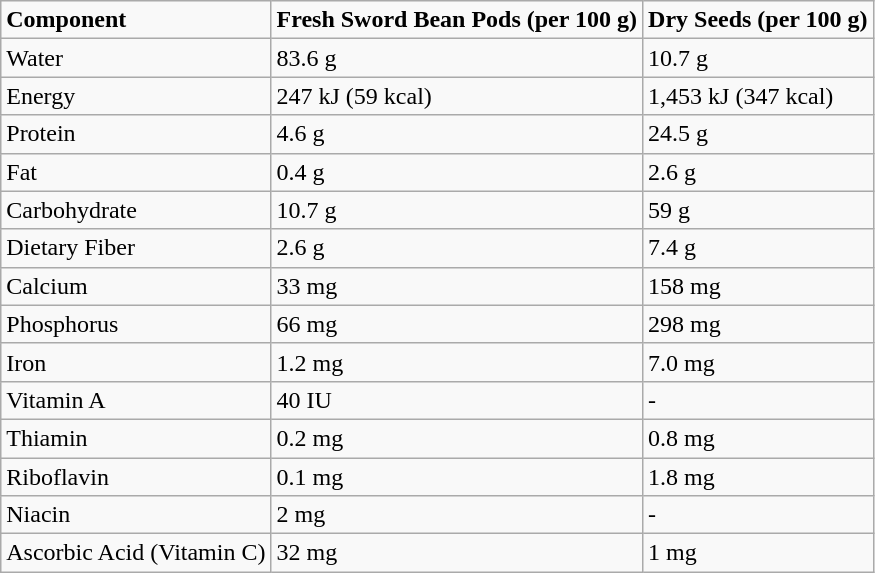<table class="wikitable">
<tr>
<td><strong>Component</strong></td>
<td><strong>Fresh Sword Bean Pods (per 100 g)</strong></td>
<td><strong>Dry Seeds (per 100 g)</strong></td>
</tr>
<tr>
<td>Water</td>
<td>83.6 g</td>
<td>10.7 g</td>
</tr>
<tr>
<td>Energy</td>
<td>247 kJ (59 kcal)</td>
<td>1,453 kJ (347 kcal)</td>
</tr>
<tr>
<td>Protein</td>
<td>4.6 g</td>
<td>24.5 g</td>
</tr>
<tr>
<td>Fat</td>
<td>0.4 g</td>
<td>2.6 g</td>
</tr>
<tr>
<td>Carbohydrate</td>
<td>10.7 g</td>
<td>59 g</td>
</tr>
<tr>
<td>Dietary Fiber</td>
<td>2.6 g</td>
<td>7.4 g</td>
</tr>
<tr>
<td>Calcium</td>
<td>33 mg</td>
<td>158 mg</td>
</tr>
<tr>
<td>Phosphorus</td>
<td>66 mg</td>
<td>298 mg</td>
</tr>
<tr>
<td>Iron</td>
<td>1.2 mg</td>
<td>7.0 mg</td>
</tr>
<tr>
<td>Vitamin A</td>
<td>40 IU</td>
<td>-</td>
</tr>
<tr>
<td>Thiamin</td>
<td>0.2 mg</td>
<td>0.8 mg</td>
</tr>
<tr>
<td>Riboflavin</td>
<td>0.1 mg</td>
<td>1.8 mg</td>
</tr>
<tr>
<td>Niacin</td>
<td>2 mg</td>
<td>-</td>
</tr>
<tr>
<td>Ascorbic Acid (Vitamin C)</td>
<td>32 mg</td>
<td>1 mg</td>
</tr>
</table>
